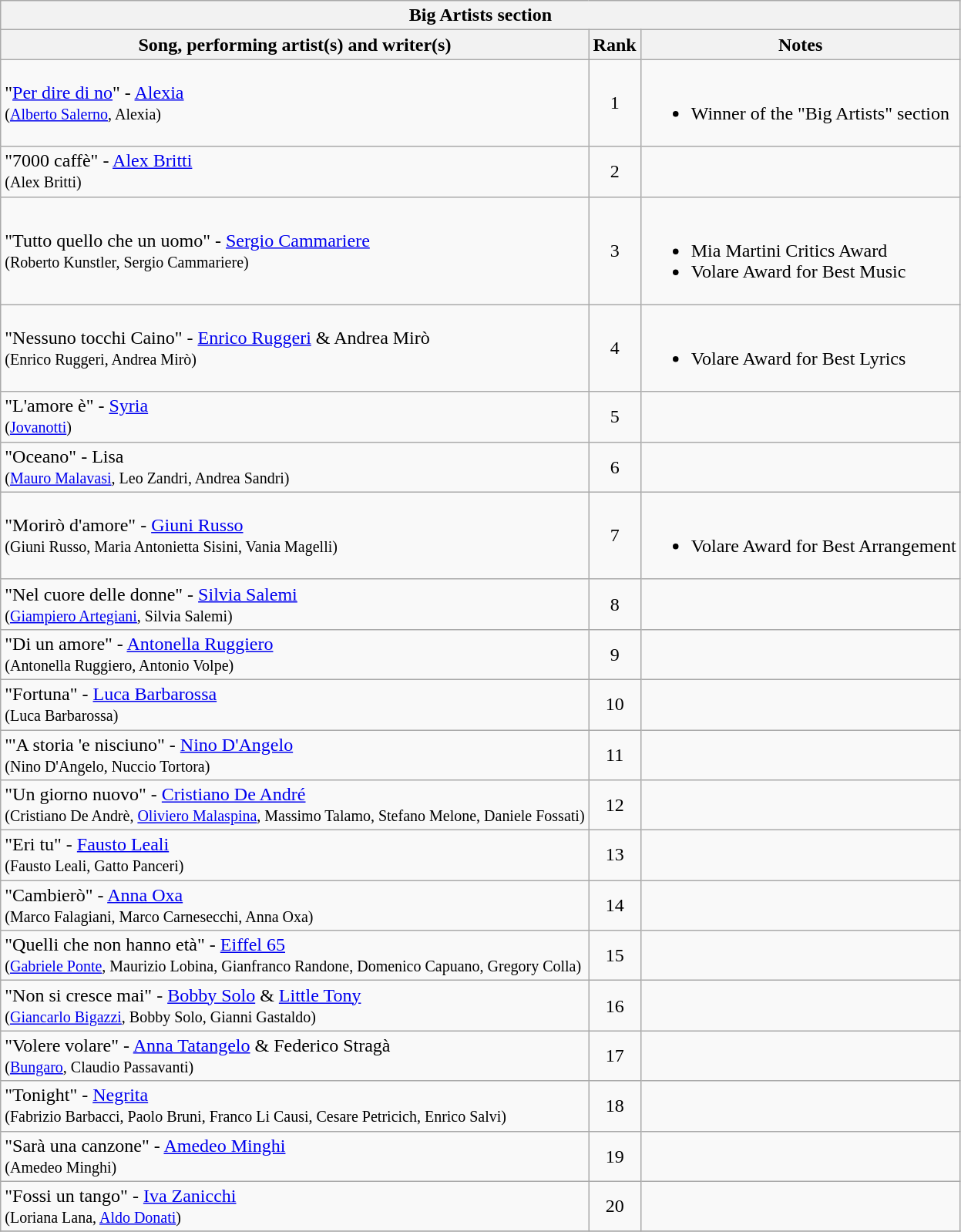<table class="plainrowheaders wikitable">
<tr>
<th colspan="3">Big Artists section </th>
</tr>
<tr>
<th>Song, performing artist(s) and writer(s)</th>
<th>Rank</th>
<th>Notes</th>
</tr>
<tr>
<td>"<a href='#'>Per dire di no</a>" - <a href='#'>Alexia</a><br><small>  	(<a href='#'>Alberto Salerno</a>, Alexia)</small></td>
<td align="center">1</td>
<td><br><ul><li>Winner of the "Big Artists" section</li></ul></td>
</tr>
<tr>
<td>"7000 caffè" -  <a href='#'>Alex Britti</a><br><small>  	 	(Alex Britti)</small></td>
<td align="center">2</td>
<td></td>
</tr>
<tr>
<td>"Tutto quello che un uomo" -  <a href='#'>Sergio Cammariere</a><br><small>  	 	 	(Roberto Kunstler, Sergio Cammariere) </small></td>
<td align="center">3</td>
<td><br><ul><li>Mia Martini Critics Award</li><li>Volare Award for Best Music</li></ul></td>
</tr>
<tr>
<td>"Nessuno tocchi Caino" - <a href='#'>Enrico Ruggeri</a> & Andrea Mirò<br> <small>   	 	(Enrico Ruggeri, Andrea Mirò)</small></td>
<td align="center">4</td>
<td><br><ul><li>Volare Award for Best Lyrics</li></ul></td>
</tr>
<tr>
<td>"L'amore è" - <a href='#'>Syria</a>	<br> <small>  	 	(<a href='#'>Jovanotti</a>)</small></td>
<td align="center">5</td>
<td></td>
</tr>
<tr>
<td>"Oceano" - Lisa<br><small>  	 	 	(<a href='#'>Mauro Malavasi</a>, Leo Zandri, Andrea Sandri)</small></td>
<td align="center">6</td>
<td></td>
</tr>
<tr>
<td>"Morirò d'amore" -  <a href='#'>Giuni Russo</a><br> <small>  	 	 	(Giuni Russo, Maria Antonietta Sisini, Vania Magelli) 	 </small></td>
<td align="center">7</td>
<td><br><ul><li>Volare Award for Best Arrangement</li></ul></td>
</tr>
<tr>
<td>"Nel cuore delle donne" - <a href='#'>Silvia Salemi</a><br><small>  	 	(<a href='#'>Giampiero Artegiani</a>, Silvia Salemi) 	 </small></td>
<td align="center">8</td>
<td></td>
</tr>
<tr>
<td>"Di un amore" - <a href='#'>Antonella Ruggiero</a><br><small>  	(Antonella Ruggiero, Antonio Volpe) 	 </small></td>
<td align="center">9</td>
<td></td>
</tr>
<tr>
<td>"Fortuna" - <a href='#'>Luca Barbarossa</a> <br><small>   	(Luca Barbarossa) 	 </small></td>
<td align="center">10</td>
<td></td>
</tr>
<tr>
<td>"'A storia 'e nisciuno" -  <a href='#'>Nino D'Angelo</a><br>  <small>  	 	(Nino D'Angelo, Nuccio Tortora) 	</small></td>
<td align="center">11</td>
<td></td>
</tr>
<tr>
<td>"Un giorno nuovo" - <a href='#'>Cristiano De André</a><br> <small> 	 	(Cristiano De Andrè, <a href='#'>Oliviero Malaspina</a>, Massimo Talamo, Stefano Melone, Daniele Fossati) 	 </small></td>
<td align="center">12</td>
<td></td>
</tr>
<tr>
<td>"Eri tu" - <a href='#'>Fausto Leali</a><br><small>  	 	(Fausto Leali, Gatto Panceri) 	  </small></td>
<td align="center">13</td>
<td></td>
</tr>
<tr>
<td>"Cambierò" -  <a href='#'>Anna Oxa</a><br><small>  	 	 	(Marco Falagiani, Marco Carnesecchi, Anna Oxa) 	 </small></td>
<td align="center">14</td>
<td></td>
</tr>
<tr>
<td>"Quelli che non hanno età" - <a href='#'>Eiffel 65</a> <br><small>   	 	(<a href='#'>Gabriele Ponte</a>, Maurizio Lobina, Gianfranco Randone, Domenico Capuano, Gregory Colla) 	 </small></td>
<td align="center">15</td>
<td></td>
</tr>
<tr>
<td>"Non si cresce mai" -  <a href='#'>Bobby Solo</a> & <a href='#'>Little Tony</a><br><small>  	 	(<a href='#'>Giancarlo Bigazzi</a>, Bobby Solo, Gianni Gastaldo) 		 </small></td>
<td align="center">16</td>
<td></td>
</tr>
<tr>
<td>"Volere volare" -  <a href='#'>Anna Tatangelo</a> &  Federico Stragà<br><small>	(<a href='#'>Bungaro</a>, Claudio Passavanti) 	 </small></td>
<td align="center">17</td>
<td></td>
</tr>
<tr>
<td>"Tonight" -  <a href='#'>Negrita</a><br><small> 	(Fabrizio Barbacci, Paolo Bruni, Franco Li Causi, Cesare Petricich, Enrico Salvi) 	 </small></td>
<td align="center">18</td>
<td></td>
</tr>
<tr>
<td>"Sarà una canzone" -  <a href='#'>Amedeo Minghi</a> <br><small> 	 	 	(Amedeo Minghi) 	 </small></td>
<td align="center">19</td>
<td></td>
</tr>
<tr>
<td>"Fossi un tango" -  <a href='#'>Iva Zanicchi</a><br><small>  	(Loriana Lana, <a href='#'>Aldo Donati</a>) 	 </small></td>
<td align="center">20</td>
<td></td>
</tr>
<tr>
</tr>
</table>
